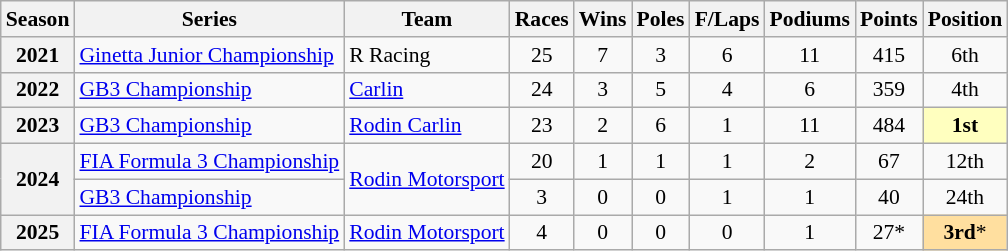<table class="wikitable" style="font-size: 90%; text-align:center;">
<tr>
<th>Season</th>
<th>Series</th>
<th>Team</th>
<th>Races</th>
<th>Wins</th>
<th>Poles</th>
<th>F/Laps</th>
<th>Podiums</th>
<th>Points</th>
<th>Position</th>
</tr>
<tr>
<th>2021</th>
<td style="text-align:left;"><a href='#'>Ginetta Junior Championship</a></td>
<td style="text-align:left;">R Racing</td>
<td>25</td>
<td>7</td>
<td>3</td>
<td>6</td>
<td>11</td>
<td>415</td>
<td>6th</td>
</tr>
<tr>
<th>2022</th>
<td style="text-align:left;"><a href='#'>GB3 Championship</a></td>
<td style="text-align:left;"><a href='#'>Carlin</a></td>
<td>24</td>
<td>3</td>
<td>5</td>
<td>4</td>
<td>6</td>
<td>359</td>
<td>4th</td>
</tr>
<tr>
<th>2023</th>
<td style="text-align:left;"><a href='#'>GB3 Championship</a></td>
<td style="text-align:left;"><a href='#'>Rodin Carlin</a></td>
<td>23</td>
<td>2</td>
<td>6</td>
<td>1</td>
<td>11</td>
<td>484</td>
<td style="background:#FFFFBF;"><strong>1st</strong></td>
</tr>
<tr>
<th rowspan="2">2024</th>
<td style="text-align:left;"><a href='#'>FIA Formula 3 Championship</a></td>
<td rowspan="2" style="text-align:left;"><a href='#'>Rodin Motorsport</a></td>
<td>20</td>
<td>1</td>
<td>1</td>
<td>1</td>
<td>2</td>
<td>67</td>
<td>12th</td>
</tr>
<tr>
<td style="text-align:left;"><a href='#'>GB3 Championship</a></td>
<td>3</td>
<td>0</td>
<td>0</td>
<td>1</td>
<td>1</td>
<td>40</td>
<td>24th</td>
</tr>
<tr>
<th>2025</th>
<td style="text-align:left;"><a href='#'>FIA Formula 3 Championship</a></td>
<td style="text-align:left;"><a href='#'>Rodin Motorsport</a></td>
<td>4</td>
<td>0</td>
<td>0</td>
<td>0</td>
<td>1</td>
<td>27*</td>
<td style="background:#FFDF9F;"><strong>3rd</strong>*</td>
</tr>
</table>
